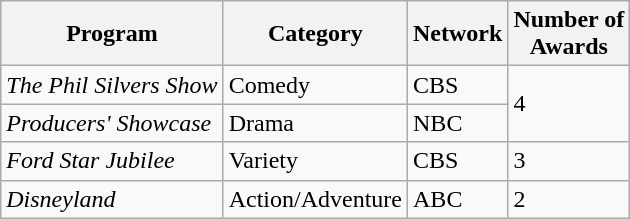<table class="wikitable">
<tr>
<th>Program</th>
<th>Category</th>
<th>Network</th>
<th>Number of<br>Awards</th>
</tr>
<tr>
<td><em>The Phil Silvers Show</em></td>
<td>Comedy</td>
<td>CBS</td>
<td rowspan="2">4</td>
</tr>
<tr>
<td><em>Producers' Showcase</em></td>
<td>Drama</td>
<td>NBC</td>
</tr>
<tr>
<td><em>Ford Star Jubilee</em></td>
<td>Variety</td>
<td>CBS</td>
<td>3</td>
</tr>
<tr>
<td><em>Disneyland</em></td>
<td>Action/Adventure</td>
<td>ABC</td>
<td>2</td>
</tr>
</table>
